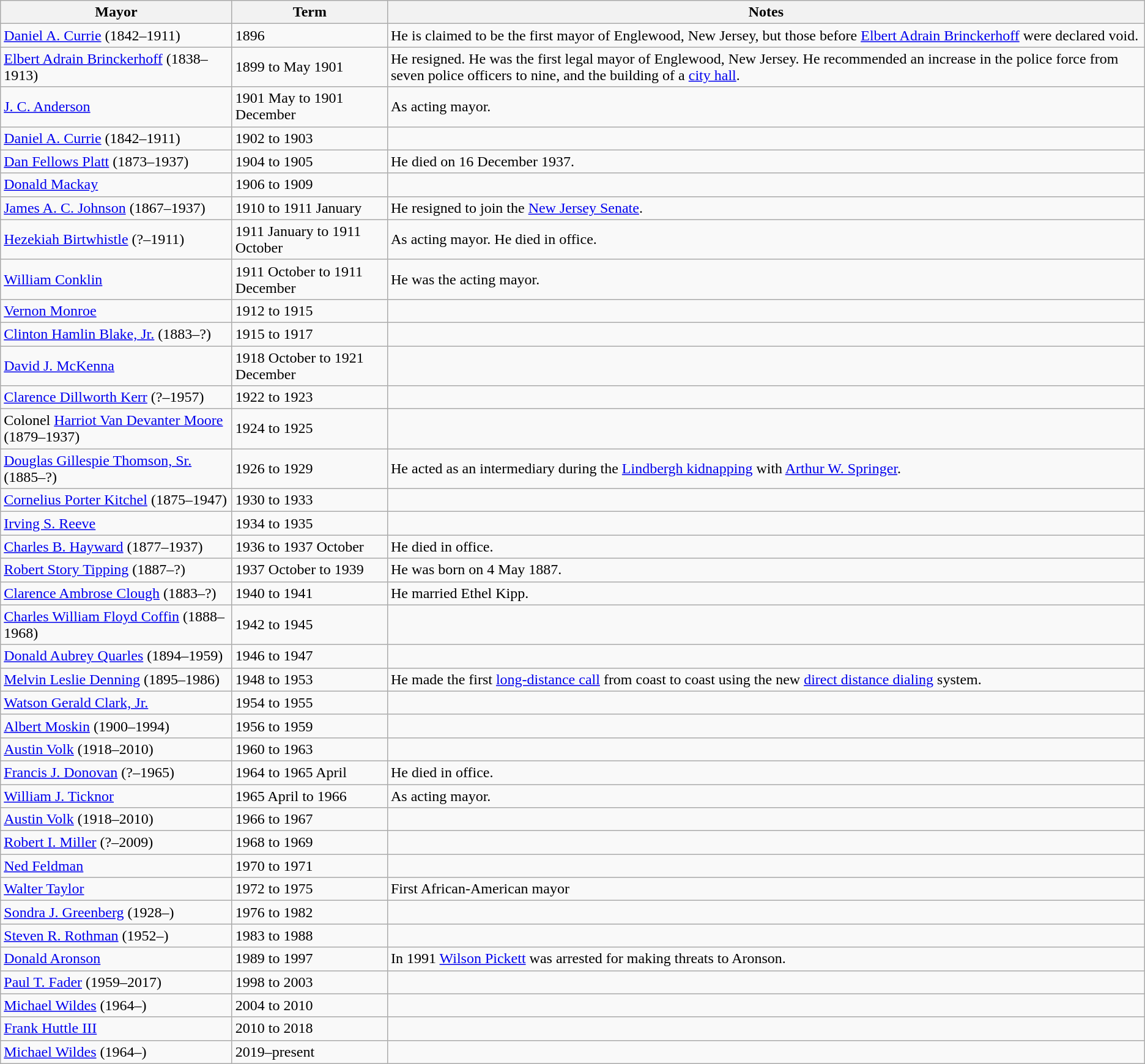<table class="wikitable sortable">
<tr>
<th>Mayor</th>
<th>Term</th>
<th>Notes</th>
</tr>
<tr>
<td><a href='#'>Daniel A. Currie</a> (1842–1911)</td>
<td>1896</td>
<td>He is claimed to be the first mayor of Englewood, New Jersey, but those before <a href='#'>Elbert Adrain Brinckerhoff</a> were declared void.</td>
</tr>
<tr>
<td><a href='#'>Elbert Adrain Brinckerhoff</a> (1838–1913)</td>
<td>1899 to May 1901</td>
<td>He resigned. He was the first legal mayor of Englewood, New Jersey. He recommended an increase in the police force from seven police officers to nine, and the building of a <a href='#'>city hall</a>.</td>
</tr>
<tr>
<td><a href='#'>J. C. Anderson</a></td>
<td>1901 May to 1901 December</td>
<td>As acting mayor.</td>
</tr>
<tr>
<td><a href='#'>Daniel A. Currie</a> (1842–1911)</td>
<td>1902 to 1903</td>
<td></td>
</tr>
<tr>
<td><a href='#'>Dan Fellows Platt</a> (1873–1937)</td>
<td>1904 to 1905</td>
<td>He died on 16 December 1937.</td>
</tr>
<tr>
<td><a href='#'>Donald Mackay</a></td>
<td>1906 to 1909</td>
<td></td>
</tr>
<tr>
<td><a href='#'>James A. C. Johnson</a> (1867–1937)</td>
<td>1910 to 1911 January</td>
<td>He resigned to join the <a href='#'>New Jersey Senate</a>.</td>
</tr>
<tr>
<td><a href='#'>Hezekiah Birtwhistle</a> (?–1911)</td>
<td>1911 January to 1911 October</td>
<td>As acting mayor. He died in office.</td>
</tr>
<tr>
<td><a href='#'>William Conklin</a></td>
<td>1911 October to 1911 December</td>
<td>He was the acting mayor.</td>
</tr>
<tr>
<td><a href='#'>Vernon Monroe</a></td>
<td>1912 to 1915</td>
<td></td>
</tr>
<tr>
<td><a href='#'>Clinton Hamlin Blake, Jr.</a> (1883–?)</td>
<td>1915 to 1917</td>
<td></td>
</tr>
<tr>
<td><a href='#'>David J. McKenna</a></td>
<td>1918 October to 1921 December</td>
<td></td>
</tr>
<tr>
<td><a href='#'>Clarence Dillworth Kerr</a> (?–1957)</td>
<td>1922 to 1923</td>
<td></td>
</tr>
<tr>
<td>Colonel <a href='#'>Harriot Van Devanter Moore</a> (1879–1937)</td>
<td>1924 to 1925</td>
<td></td>
</tr>
<tr>
<td><a href='#'>Douglas Gillespie Thomson, Sr.</a> (1885–?)</td>
<td>1926 to 1929</td>
<td>He acted as an intermediary during the <a href='#'>Lindbergh kidnapping</a> with <a href='#'>Arthur W. Springer</a>.</td>
</tr>
<tr>
<td><a href='#'>Cornelius Porter Kitchel</a> (1875–1947)</td>
<td>1930 to 1933</td>
<td></td>
</tr>
<tr>
<td><a href='#'>Irving S. Reeve</a></td>
<td>1934 to 1935</td>
<td></td>
</tr>
<tr>
<td><a href='#'>Charles B. Hayward</a> (1877–1937)</td>
<td>1936 to 1937 October</td>
<td>He died in office.</td>
</tr>
<tr>
<td><a href='#'>Robert Story Tipping</a> (1887–?)</td>
<td>1937 October to 1939</td>
<td>He was born on 4 May 1887.</td>
</tr>
<tr>
<td><a href='#'>Clarence Ambrose Clough</a> (1883–?)</td>
<td>1940 to 1941</td>
<td>He married Ethel Kipp.</td>
</tr>
<tr>
<td><a href='#'>Charles William Floyd Coffin</a> (1888–1968)</td>
<td>1942 to 1945</td>
<td></td>
</tr>
<tr>
<td><a href='#'>Donald Aubrey Quarles</a> (1894–1959)</td>
<td>1946 to 1947</td>
<td></td>
</tr>
<tr>
<td><a href='#'>Melvin Leslie Denning</a> (1895–1986)</td>
<td>1948 to 1953</td>
<td>He made the first <a href='#'>long-distance call</a> from coast to coast using the new <a href='#'>direct distance dialing</a> system.</td>
</tr>
<tr>
<td><a href='#'>Watson Gerald Clark, Jr.</a></td>
<td>1954 to 1955</td>
<td></td>
</tr>
<tr>
<td><a href='#'>Albert Moskin</a> (1900–1994)</td>
<td>1956 to 1959</td>
<td></td>
</tr>
<tr>
<td><a href='#'>Austin Volk</a> (1918–2010)</td>
<td>1960 to 1963</td>
<td></td>
</tr>
<tr>
<td><a href='#'>Francis J. Donovan</a> (?–1965)</td>
<td>1964 to 1965 April</td>
<td>He died in office.</td>
</tr>
<tr>
<td><a href='#'>William J. Ticknor</a></td>
<td>1965 April to 1966</td>
<td>As acting mayor.</td>
</tr>
<tr>
<td><a href='#'>Austin Volk</a> (1918–2010)</td>
<td>1966 to 1967</td>
<td></td>
</tr>
<tr>
<td><a href='#'>Robert I. Miller</a> (?–2009)</td>
<td>1968 to 1969</td>
<td></td>
</tr>
<tr>
<td><a href='#'>Ned Feldman</a></td>
<td>1970 to 1971</td>
<td></td>
</tr>
<tr>
<td><a href='#'>Walter Taylor</a></td>
<td>1972 to 1975</td>
<td>First African-American mayor</td>
</tr>
<tr>
<td><a href='#'>Sondra J. Greenberg</a> (1928–)</td>
<td>1976 to 1982</td>
<td></td>
</tr>
<tr>
<td><a href='#'>Steven R. Rothman</a> (1952–)</td>
<td>1983 to 1988</td>
<td></td>
</tr>
<tr>
<td><a href='#'>Donald Aronson</a></td>
<td>1989 to 1997</td>
<td>In 1991 <a href='#'>Wilson Pickett</a> was arrested for making threats to Aronson.</td>
</tr>
<tr>
<td><a href='#'>Paul T. Fader</a> (1959–2017)</td>
<td>1998 to 2003</td>
<td></td>
</tr>
<tr>
<td><a href='#'>Michael Wildes</a> (1964–)</td>
<td>2004 to 2010</td>
<td></td>
</tr>
<tr>
<td><a href='#'>Frank Huttle III</a></td>
<td>2010 to 2018</td>
<td></td>
</tr>
<tr>
<td><a href='#'>Michael Wildes</a> (1964–)</td>
<td>2019–present</td>
</tr>
</table>
